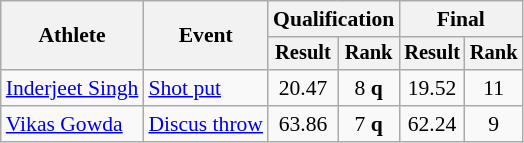<table class="wikitable" style="font-size:90%">
<tr>
<th rowspan="2">Athlete</th>
<th rowspan="2">Event</th>
<th colspan="2">Qualification</th>
<th colspan="2">Final</th>
</tr>
<tr style="font-size:95%">
<th>Result</th>
<th>Rank</th>
<th>Result</th>
<th>Rank</th>
</tr>
<tr style=text-align:center>
<td style=text-align:left><a href='#'>Inderjeet Singh</a></td>
<td style=text-align:left><a href='#'>Shot put</a></td>
<td>20.47</td>
<td>8 <strong>q</strong></td>
<td>19.52</td>
<td>11</td>
</tr>
<tr style=text-align:center>
<td style=text-align:left><a href='#'>Vikas Gowda</a></td>
<td style=text-align:left><a href='#'>Discus throw</a></td>
<td>63.86</td>
<td>7 <strong>q</strong></td>
<td>62.24</td>
<td>9</td>
</tr>
</table>
